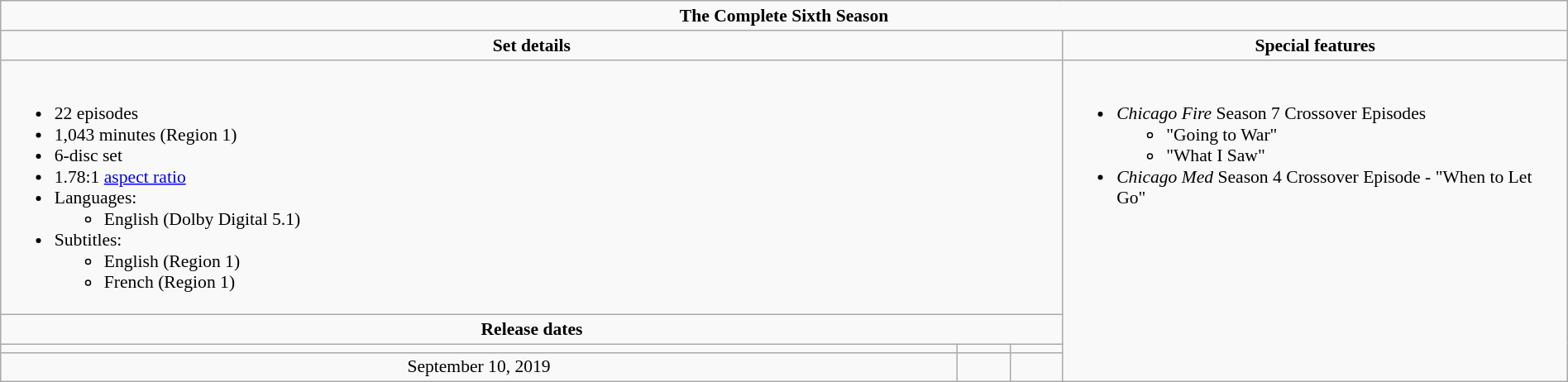<table class="wikitable plainrowheaders" style="font-size:90%; text-align:center; width: 100%; margin-left: auto; margin-right: auto;">
<tr>
<td colspan="6"><strong>The Complete Sixth Season</strong></td>
</tr>
<tr>
<td align="center" width="300" colspan="3"><strong>Set details</strong></td>
<td width="400" align="center"><strong>Special features</strong></td>
</tr>
<tr valign="top">
<td colspan="3" align="left" width="300"><br><ul><li>22 episodes</li><li>1,043 minutes (Region 1)</li><li>6-disc set</li><li>1.78:1 <a href='#'>aspect ratio</a></li><li>Languages:<ul><li>English (Dolby Digital 5.1)</li></ul></li><li>Subtitles:<ul><li>English (Region 1)</li><li>French (Region 1)</li></ul></li></ul></td>
<td rowspan="4" align="left" width="400"><br><ul><li><em>Chicago Fire</em> Season 7 Crossover Episodes<ul><li>"Going to War"</li><li>"What I Saw"</li></ul></li><li><em>Chicago Med</em> Season 4 Crossover Episode - "When to Let Go"</li></ul></td>
</tr>
<tr>
<td colspan="3" align="center"><strong>Release dates</strong></td>
</tr>
<tr>
<td align="center"></td>
<td align="center"></td>
<td align="center"></td>
</tr>
<tr>
<td align="center">September 10, 2019</td>
<td align="center"></td>
<td align="center"></td>
</tr>
</table>
